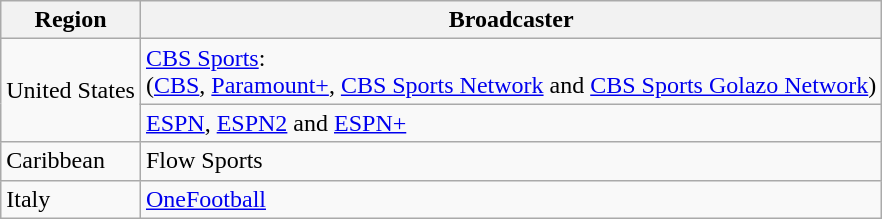<table class="wikitable">
<tr>
<th>Region</th>
<th>Broadcaster</th>
</tr>
<tr>
<td rowspan="2">United States</td>
<td><a href='#'>CBS Sports</a>:<br>(<a href='#'>CBS</a>, <a href='#'>Paramount+</a>, <a href='#'>CBS Sports Network</a> and <a href='#'>CBS Sports Golazo Network</a>)</td>
</tr>
<tr>
<td><a href='#'>ESPN</a>, <a href='#'>ESPN2</a> and <a href='#'>ESPN+</a></td>
</tr>
<tr>
<td>Caribbean</td>
<td>Flow Sports</td>
</tr>
<tr>
<td>Italy</td>
<td><a href='#'>OneFootball</a></td>
</tr>
</table>
